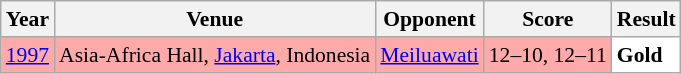<table class="sortable wikitable" style="font-size: 90%;">
<tr>
<th>Year</th>
<th>Venue</th>
<th>Opponent</th>
<th>Score</th>
<th>Result</th>
</tr>
<tr style="background:#FFAAAA">
<td align="center"><a href='#'>1997</a></td>
<td align="left">Asia-Africa Hall, <a href='#'>Jakarta</a>, Indonesia</td>
<td align="left"> <a href='#'>Meiluawati</a></td>
<td align="left">12–10, 12–11</td>
<td style="text-align:left; background:white"> <strong>Gold</strong></td>
</tr>
</table>
